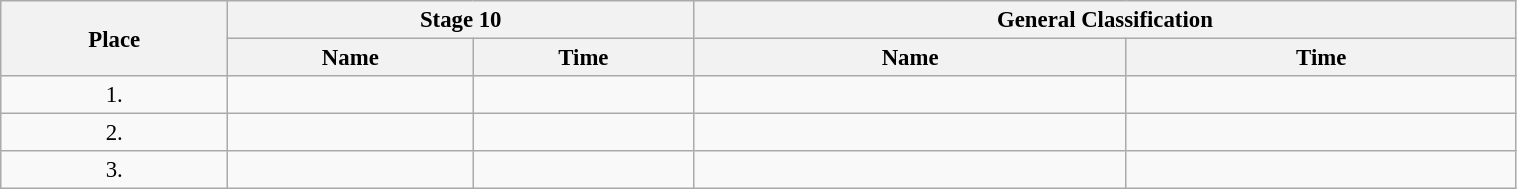<table class=wikitable style="font-size:95%" width="80%">
<tr>
<th rowspan="2">Place</th>
<th colspan="2">Stage 10</th>
<th colspan="2">General Classification</th>
</tr>
<tr>
<th>Name</th>
<th>Time</th>
<th>Name</th>
<th>Time</th>
</tr>
<tr>
<td align="center">1.</td>
<td></td>
<td></td>
<td></td>
<td></td>
</tr>
<tr>
<td align="center">2.</td>
<td></td>
<td></td>
<td></td>
<td></td>
</tr>
<tr>
<td align="center">3.</td>
<td></td>
<td></td>
<td></td>
<td></td>
</tr>
</table>
